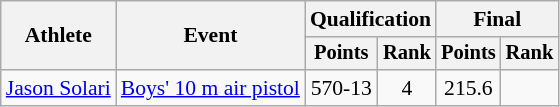<table class="wikitable" style="text-align:center; font-size:90%">
<tr>
<th rowspan="2">Athlete</th>
<th rowspan="2">Event</th>
<th colspan="2">Qualification</th>
<th colspan="2">Final</th>
</tr>
<tr style="font-size:95%">
<th>Points</th>
<th>Rank</th>
<th>Points</th>
<th>Rank</th>
</tr>
<tr>
<td align=left><a href='#'>Jason Solari</a></td>
<td align=left><a href='#'>Boys' 10 m air pistol</a></td>
<td>570-13</td>
<td>4</td>
<td>215.6</td>
<td></td>
</tr>
</table>
